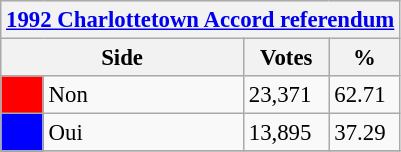<table class="wikitable" style="font-size: 95%; clear:both">
<tr style="background-color:#E9E9E9">
<th colspan=4><a href='#'>1992 Charlottetown Accord referendum</a></th>
</tr>
<tr style="background-color:#E9E9E9">
<th colspan=2 style="width: 130px">Side</th>
<th style="width: 50px">Votes</th>
<th style="width: 40px">%</th>
</tr>
<tr>
<td bgcolor="red"></td>
<td>Non</td>
<td>23,371</td>
<td>62.71</td>
</tr>
<tr>
<td bgcolor="blue"></td>
<td>Oui</td>
<td>13,895</td>
<td>37.29</td>
</tr>
<tr>
</tr>
</table>
